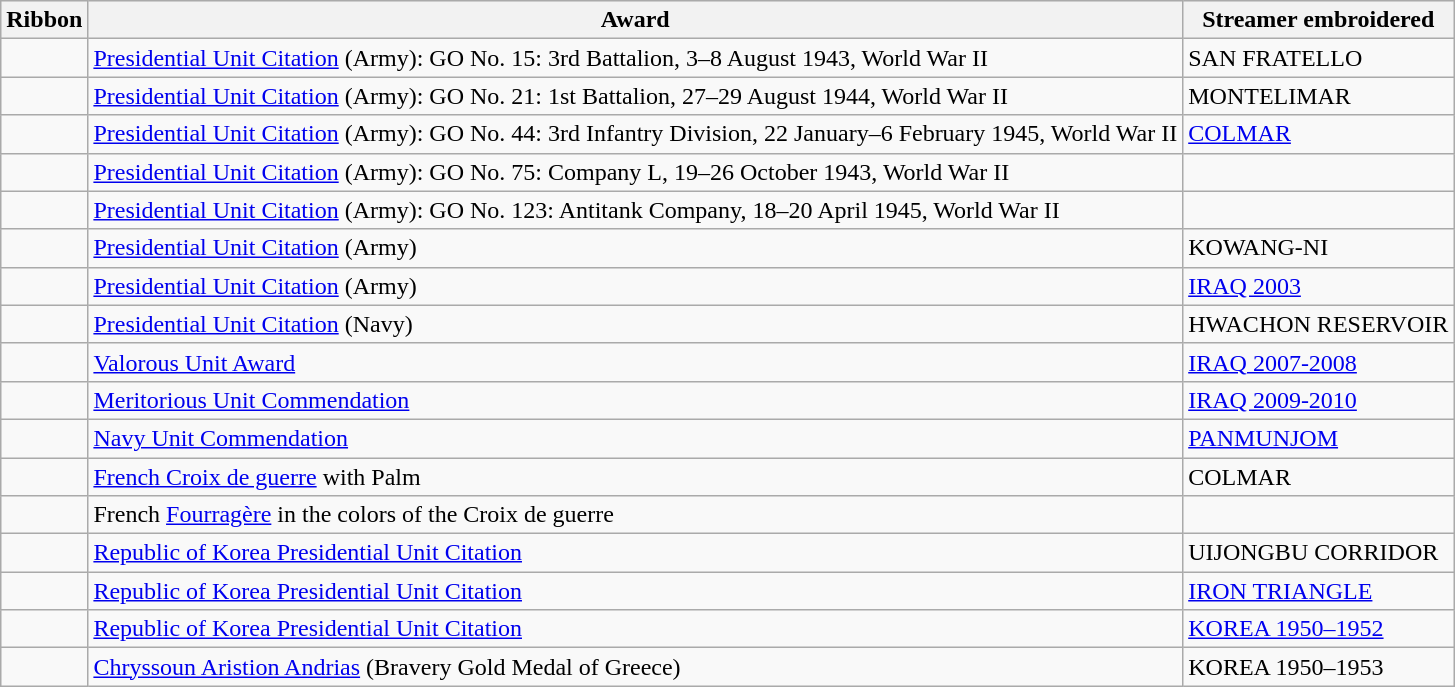<table class="wikitable" style="float:left;">
<tr style="background:#efefef;">
<th>Ribbon</th>
<th>Award</th>
<th>Streamer embroidered</th>
</tr>
<tr>
<td></td>
<td><a href='#'>Presidential Unit Citation</a> (Army): GO No. 15: 3rd Battalion, 3–8 August 1943, World War II</td>
<td>SAN FRATELLO</td>
</tr>
<tr>
<td></td>
<td><a href='#'>Presidential Unit Citation</a> (Army): GO No. 21: 1st Battalion, 27–29 August 1944, World War II</td>
<td>MONTELIMAR</td>
</tr>
<tr>
<td></td>
<td><a href='#'>Presidential Unit Citation</a> (Army): GO No. 44: 3rd Infantry Division, 22 January–6 February 1945, World War II</td>
<td><a href='#'>COLMAR</a></td>
</tr>
<tr>
<td></td>
<td><a href='#'>Presidential Unit Citation</a> (Army): GO No. 75: Company L, 19–26 October 1943, World War II</td>
<td></td>
</tr>
<tr>
<td></td>
<td><a href='#'>Presidential Unit Citation</a> (Army): GO No. 123: Antitank Company, 18–20 April 1945, World War II</td>
<td></td>
</tr>
<tr>
<td></td>
<td><a href='#'>Presidential Unit Citation</a> (Army)</td>
<td>KOWANG-NI</td>
</tr>
<tr>
<td></td>
<td><a href='#'>Presidential Unit Citation</a> (Army)</td>
<td><a href='#'>IRAQ 2003</a></td>
</tr>
<tr>
<td></td>
<td><a href='#'>Presidential Unit Citation</a> (Navy)</td>
<td>HWACHON RESERVOIR</td>
</tr>
<tr>
<td></td>
<td><a href='#'>Valorous Unit Award</a></td>
<td><a href='#'>IRAQ 2007-2008</a></td>
</tr>
<tr>
<td></td>
<td><a href='#'>Meritorious Unit Commendation</a></td>
<td><a href='#'>IRAQ 2009-2010</a></td>
</tr>
<tr>
<td></td>
<td><a href='#'>Navy Unit Commendation</a></td>
<td><a href='#'>PANMUNJOM</a></td>
</tr>
<tr>
<td></td>
<td><a href='#'>French Croix de guerre</a> with Palm</td>
<td>COLMAR</td>
</tr>
<tr>
<td></td>
<td>French <a href='#'>Fourragère</a> in the colors of the Croix de guerre</td>
<td></td>
</tr>
<tr>
<td></td>
<td><a href='#'>Republic of Korea Presidential Unit Citation</a></td>
<td>UIJONGBU CORRIDOR</td>
</tr>
<tr>
<td></td>
<td><a href='#'>Republic of Korea Presidential Unit Citation</a></td>
<td><a href='#'>IRON TRIANGLE</a></td>
</tr>
<tr>
<td></td>
<td><a href='#'>Republic of Korea Presidential Unit Citation</a></td>
<td><a href='#'>KOREA 1950–1952</a></td>
</tr>
<tr>
<td></td>
<td><a href='#'>Chryssoun Aristion Andrias</a> (Bravery Gold Medal of Greece)</td>
<td>KOREA 1950–1953</td>
</tr>
</table>
